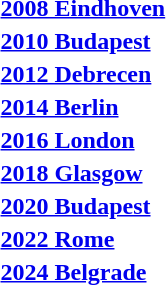<table>
<tr>
<th style="text-align:left;"><a href='#'>2008 Eindhoven</a></th>
<td></td>
<td></td>
<td></td>
</tr>
<tr>
<th style="text-align:left;"><a href='#'>2010 Budapest</a></th>
<td></td>
<td></td>
<td></td>
</tr>
<tr>
<th style="text-align:left;"><a href='#'>2012 Debrecen</a></th>
<td></td>
<td></td>
<td></td>
</tr>
<tr>
<th style="text-align:left;"><a href='#'>2014 Berlin</a></th>
<td></td>
<td></td>
<td></td>
</tr>
<tr>
<th style="text-align:left;"><a href='#'>2016 London</a></th>
<td></td>
<td></td>
<td></td>
</tr>
<tr>
<th style="text-align:left;"><a href='#'>2018 Glasgow</a></th>
<td></td>
<td></td>
<td></td>
</tr>
<tr>
<th style="text-align:left;"><a href='#'>2020 Budapest</a></th>
<td></td>
<td></td>
<td></td>
</tr>
<tr>
<th style="text-align:left;"><a href='#'>2022 Rome</a></th>
<td></td>
<td></td>
<td></td>
</tr>
<tr>
<th style="text-align:left;"><a href='#'>2024 Belgrade</a></th>
<td></td>
<td></td>
<td></td>
</tr>
</table>
